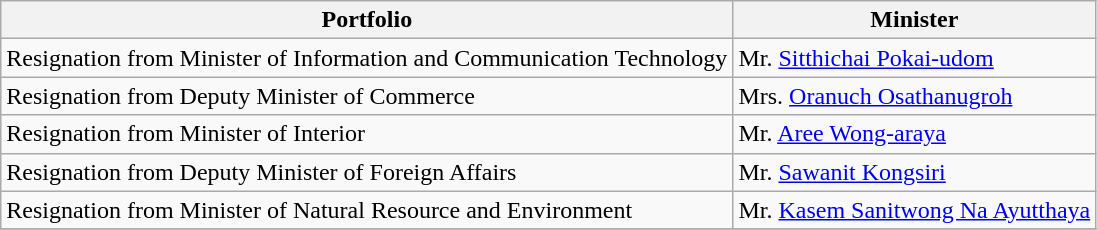<table class="wikitable">
<tr>
<th>Portfolio</th>
<th>Minister</th>
</tr>
<tr>
<td>Resignation from Minister of Information and Communication Technology</td>
<td>Mr. <a href='#'>Sitthichai Pokai-udom</a></td>
</tr>
<tr>
<td>Resignation from Deputy Minister of Commerce</td>
<td>Mrs. <a href='#'>Oranuch Osathanugroh</a></td>
</tr>
<tr>
<td>Resignation from Minister of Interior</td>
<td>Mr. <a href='#'>Aree Wong-araya</a></td>
</tr>
<tr>
<td>Resignation from Deputy Minister of Foreign Affairs</td>
<td>Mr. <a href='#'>Sawanit Kongsiri</a></td>
</tr>
<tr>
<td>Resignation from Minister of Natural Resource and Environment</td>
<td>Mr. <a href='#'>Kasem Sanitwong Na Ayutthaya</a></td>
</tr>
<tr>
</tr>
</table>
